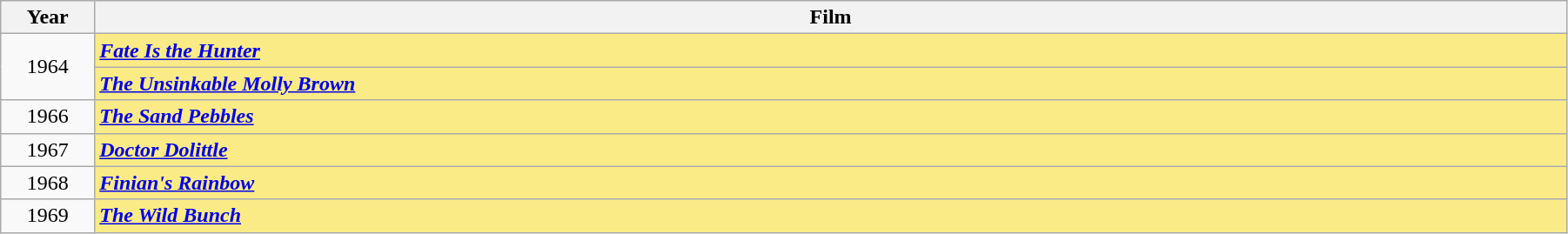<table class="wikitable" width="95%" cellpadding="5">
<tr>
<th width="6%">Year</th>
<th width="100%">Film</th>
</tr>
<tr>
<td rowspan=2 style="text-align:center">1964<br></td>
<td style="background:#FAEB86;"><strong><em><a href='#'>Fate Is the Hunter</a></em></strong></td>
</tr>
<tr>
<td style="background:#FAEB86;"><strong><em><a href='#'>The Unsinkable Molly Brown</a></em></strong></td>
</tr>
<tr>
<td rowspan=1 style="text-align:center">1966<br></td>
<td style="background:#FAEB86;"><strong><em><a href='#'>The Sand Pebbles</a></em></strong></td>
</tr>
<tr>
<td rowspan=1 style="text-align:center">1967<br></td>
<td style="background:#FAEB86;"><strong><em><a href='#'>Doctor Dolittle</a></em></strong></td>
</tr>
<tr>
<td rowspan=1 style="text-align:center">1968<br></td>
<td style="background:#FAEB86;"><strong><em><a href='#'>Finian's Rainbow</a></em></strong></td>
</tr>
<tr>
<td rowspan=1 style="text-align:center">1969<br></td>
<td style="background:#FAEB86;"><strong><em><a href='#'>The Wild Bunch</a></em></strong></td>
</tr>
</table>
